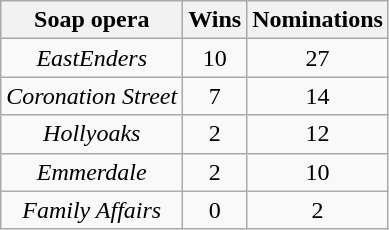<table class="wikitable" style="text-align: center">
<tr>
<th scope="col">Soap opera</th>
<th scope="col">Wins</th>
<th scope="col">Nominations</th>
</tr>
<tr>
<td><em>EastEnders</em></td>
<td>10</td>
<td>27</td>
</tr>
<tr>
<td><em>Coronation Street</em></td>
<td>7</td>
<td>14</td>
</tr>
<tr>
<td><em>Hollyoaks</em></td>
<td>2</td>
<td>12</td>
</tr>
<tr>
<td><em>Emmerdale</em></td>
<td>2</td>
<td>10</td>
</tr>
<tr>
<td><em>Family Affairs</em></td>
<td>0</td>
<td>2</td>
</tr>
</table>
